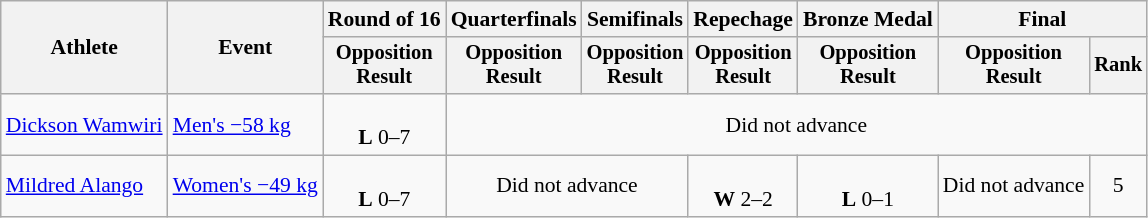<table class="wikitable" style="font-size:90%">
<tr>
<th rowspan="2">Athlete</th>
<th rowspan="2">Event</th>
<th>Round of 16</th>
<th>Quarterfinals</th>
<th>Semifinals</th>
<th>Repechage</th>
<th>Bronze Medal</th>
<th colspan=2>Final</th>
</tr>
<tr style="font-size:95%">
<th>Opposition<br>Result</th>
<th>Opposition<br>Result</th>
<th>Opposition<br>Result</th>
<th>Opposition<br>Result</th>
<th>Opposition<br>Result</th>
<th>Opposition<br>Result</th>
<th>Rank</th>
</tr>
<tr align=center>
<td align=left><a href='#'>Dickson Wamwiri</a></td>
<td align=left><a href='#'>Men's −58 kg</a></td>
<td><br><strong>L</strong> 0–7</td>
<td colspan=6>Did not advance</td>
</tr>
<tr align=center>
<td align=left><a href='#'>Mildred Alango</a></td>
<td align=left><a href='#'>Women's −49 kg</a></td>
<td><br><strong>L</strong> 0–7</td>
<td colspan=2>Did not advance</td>
<td><br><strong>W</strong> 2–2 </td>
<td><br><strong>L</strong> 0–1</td>
<td>Did not advance</td>
<td>5</td>
</tr>
</table>
